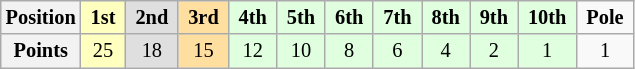<table class="wikitable" style="font-size:85%; text-align:center">
<tr>
<th>Position</th>
<td style="background:#FFFFBF;"> <strong>1st</strong> </td>
<td style="background:#DFDFDF;"> <strong>2nd</strong> </td>
<td style="background:#FFDF9F;"> <strong>3rd</strong> </td>
<td style="background:#DFFFDF;"> <strong>4th</strong> </td>
<td style="background:#DFFFDF;"> <strong>5th</strong> </td>
<td style="background:#DFFFDF;"> <strong>6th</strong> </td>
<td style="background:#DFFFDF;"> <strong>7th</strong> </td>
<td style="background:#DFFFDF;"> <strong>8th</strong> </td>
<td style="background:#DFFFDF;"> <strong>9th</strong> </td>
<td style="background:#DFFFDF;"> <strong>10th</strong> </td>
<td> <strong>Pole</strong> </td>
</tr>
<tr>
<th>Points</th>
<td style="background:#FFFFBF;">25</td>
<td style="background:#DFDFDF;">18</td>
<td style="background:#FFDF9F;">15</td>
<td style="background:#DFFFDF;">12</td>
<td style="background:#DFFFDF;">10</td>
<td style="background:#DFFFDF;">8</td>
<td style="background:#DFFFDF;">6</td>
<td style="background:#DFFFDF;">4</td>
<td style="background:#DFFFDF;">2</td>
<td style="background:#DFFFDF;">1</td>
<td>1</td>
</tr>
</table>
